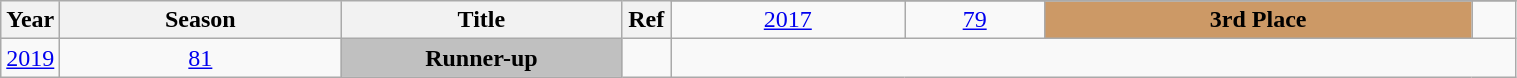<table class="wikitable sortable" style="text-align:center" width="80%">
<tr>
<th style="width:25px;" rowspan="2">Year</th>
<th style="width:180px;" rowspan="2">Season</th>
<th style="width:180px;" rowspan="2">Title</th>
<th style="width:25px;" rowspan="2">Ref</th>
</tr>
<tr>
<td><a href='#'>2017</a></td>
<td><a href='#'>79</a></td>
<td style="background:#c96;"><strong>3rd Place</strong></td>
<td></td>
</tr>
<tr>
<td><a href='#'>2019</a></td>
<td><a href='#'>81</a></td>
<td style="background:silver;"><strong>Runner-up</strong></td>
<td></td>
</tr>
</table>
